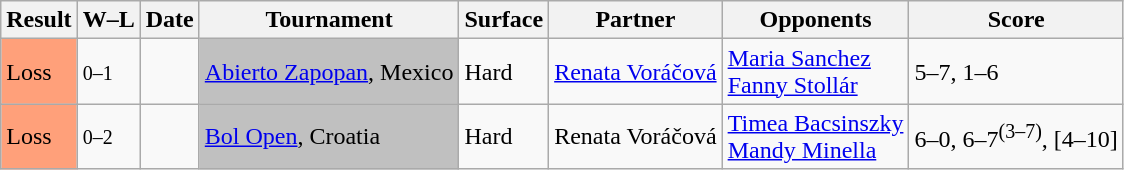<table class="sortable wikitable">
<tr>
<th>Result</th>
<th class="unsortable">W–L</th>
<th>Date</th>
<th>Tournament</th>
<th>Surface</th>
<th>Partner</th>
<th>Opponents</th>
<th class="unsortable">Score</th>
</tr>
<tr>
<td style="background:#ffa07a;">Loss</td>
<td><small>0–1</small></td>
<td><a href='#'></a></td>
<td style="background:silver;"><a href='#'>Abierto Zapopan</a>, Mexico</td>
<td>Hard</td>
<td> <a href='#'>Renata Voráčová</a></td>
<td> <a href='#'>Maria Sanchez</a> <br>  <a href='#'>Fanny Stollár</a></td>
<td>5–7, 1–6</td>
</tr>
<tr>
<td style="background:#ffa07a;">Loss</td>
<td><small>0–2</small></td>
<td><a href='#'></a></td>
<td style="background:silver;"><a href='#'>Bol Open</a>, Croatia</td>
<td>Hard</td>
<td> Renata Voráčová</td>
<td> <a href='#'>Timea Bacsinszky</a> <br>  <a href='#'>Mandy Minella</a></td>
<td>6–0, 6–7<sup>(3–7)</sup>, [4–10]</td>
</tr>
</table>
